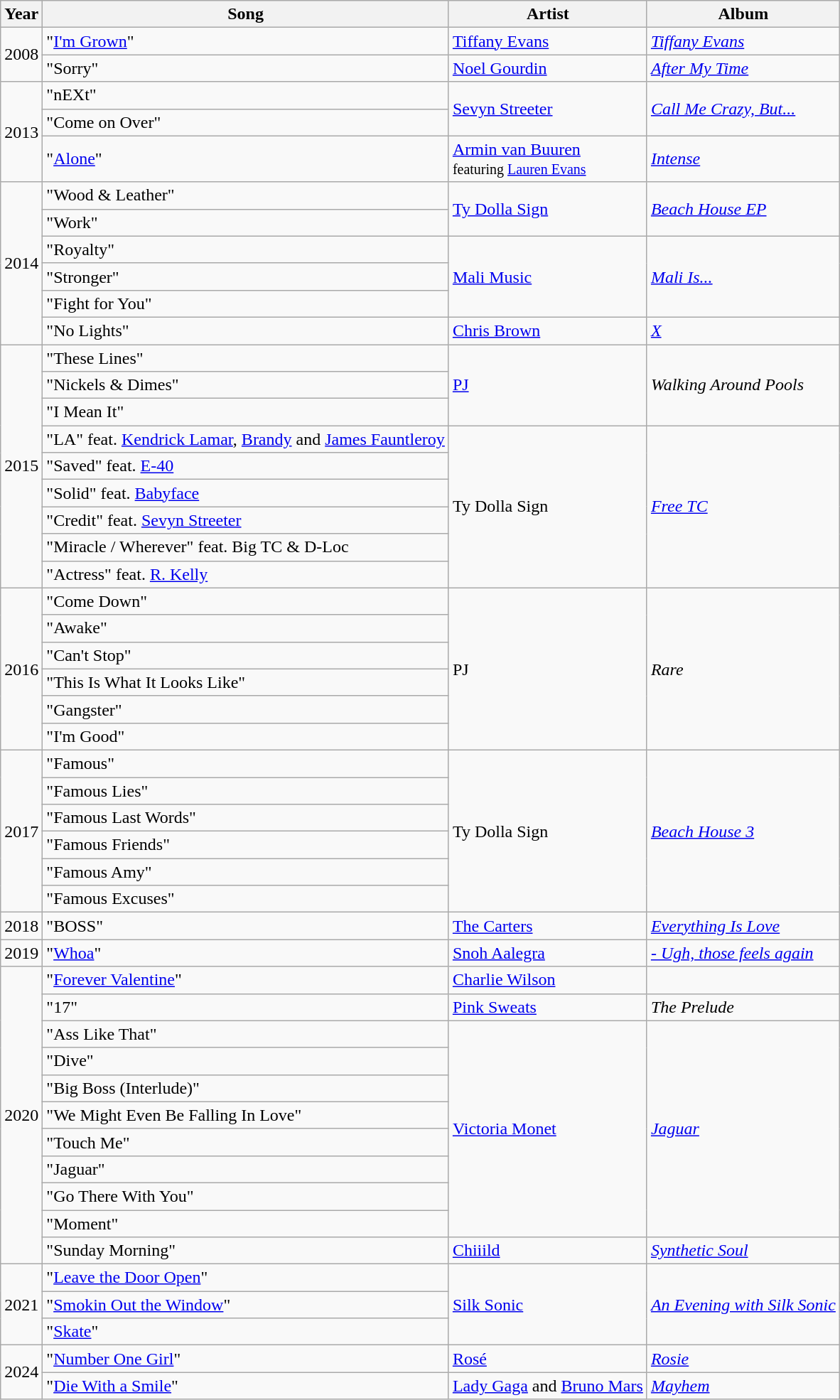<table class="wikitable">
<tr>
<th>Year</th>
<th>Song</th>
<th>Artist</th>
<th>Album</th>
</tr>
<tr>
<td rowspan="2">2008</td>
<td>"<a href='#'>I'm Grown</a>"</td>
<td><a href='#'>Tiffany Evans</a></td>
<td><em><a href='#'>Tiffany Evans</a></em></td>
</tr>
<tr>
<td>"Sorry"</td>
<td><a href='#'>Noel Gourdin</a></td>
<td><em><a href='#'>After My Time</a></em></td>
</tr>
<tr>
<td rowspan="3">2013</td>
<td>"nEXt"</td>
<td rowspan="2"><a href='#'>Sevyn Streeter</a></td>
<td rowspan="2"><em><a href='#'>Call Me Crazy, But...</a></em></td>
</tr>
<tr>
<td>"Come on Over"</td>
</tr>
<tr>
<td>"<a href='#'>Alone</a>"</td>
<td><a href='#'>Armin van Buuren</a><br><small>featuring <a href='#'>Lauren Evans</a></small></td>
<td><em><a href='#'>Intense</a></em></td>
</tr>
<tr>
<td rowspan="6">2014</td>
<td>"Wood & Leather"</td>
<td rowspan="2"><a href='#'>Ty Dolla Sign</a></td>
<td rowspan="2"><em><a href='#'>Beach House EP</a></em></td>
</tr>
<tr>
<td>"Work"</td>
</tr>
<tr>
<td>"Royalty"</td>
<td rowspan="3"><a href='#'>Mali Music</a></td>
<td rowspan="3"><em><a href='#'>Mali Is...</a></em></td>
</tr>
<tr>
<td>"Stronger"</td>
</tr>
<tr>
<td>"Fight for You"</td>
</tr>
<tr>
<td rowspan="1">"No Lights"</td>
<td rowspan="1"><a href='#'>Chris Brown</a></td>
<td><em><a href='#'>X</a></em></td>
</tr>
<tr>
<td rowspan="9">2015</td>
<td>"These Lines"</td>
<td rowspan="3"><a href='#'>PJ</a></td>
<td rowspan="3"><em>Walking Around Pools</em></td>
</tr>
<tr>
<td>"Nickels & Dimes"</td>
</tr>
<tr>
<td>"I Mean It"</td>
</tr>
<tr>
<td>"LA" feat. <a href='#'>Kendrick Lamar</a>, <a href='#'>Brandy</a> and <a href='#'>James Fauntleroy</a></td>
<td rowspan="6">Ty Dolla Sign</td>
<td rowspan="6"><em><a href='#'>Free TC</a></em></td>
</tr>
<tr>
<td>"Saved" feat. <a href='#'>E-40</a></td>
</tr>
<tr>
<td>"Solid" feat. <a href='#'>Babyface</a></td>
</tr>
<tr>
<td>"Credit" feat. <a href='#'>Sevyn Streeter</a></td>
</tr>
<tr>
<td>"Miracle / Wherever" feat. Big TC & D-Loc</td>
</tr>
<tr>
<td>"Actress" feat. <a href='#'>R. Kelly</a></td>
</tr>
<tr>
<td rowspan="6">2016</td>
<td>"Come Down"</td>
<td rowspan="6">PJ</td>
<td rowspan="6"><em>Rare</em></td>
</tr>
<tr>
<td>"Awake"</td>
</tr>
<tr>
<td>"Can't Stop"</td>
</tr>
<tr>
<td>"This Is What It Looks Like"</td>
</tr>
<tr>
<td>"Gangster"</td>
</tr>
<tr>
<td>"I'm Good"</td>
</tr>
<tr>
<td rowspan="6">2017</td>
<td>"Famous"</td>
<td rowspan="6">Ty Dolla Sign</td>
<td rowspan="6"><em><a href='#'>Beach House 3</a></em></td>
</tr>
<tr>
<td>"Famous Lies"</td>
</tr>
<tr>
<td>"Famous Last Words"</td>
</tr>
<tr>
<td>"Famous Friends"</td>
</tr>
<tr>
<td>"Famous Amy"</td>
</tr>
<tr>
<td>"Famous Excuses"</td>
</tr>
<tr>
<td>2018</td>
<td>"BOSS"</td>
<td><a href='#'>The Carters</a></td>
<td><em><a href='#'>Everything Is Love</a></em></td>
</tr>
<tr>
<td>2019</td>
<td>"<a href='#'>Whoa</a>"</td>
<td><a href='#'>Snoh Aalegra</a></td>
<td><em><a href='#'>- Ugh, those feels again</a></em></td>
</tr>
<tr>
<td rowspan="11">2020</td>
<td>"<a href='#'>Forever Valentine</a>"</td>
<td><a href='#'>Charlie Wilson</a></td>
<td></td>
</tr>
<tr>
<td>"17"</td>
<td><a href='#'>Pink Sweats</a></td>
<td><em>The Prelude</em></td>
</tr>
<tr>
<td>"Ass Like That"</td>
<td rowspan="8"><a href='#'>Victoria Monet</a></td>
<td rowspan="8"><em><a href='#'>Jaguar</a></em></td>
</tr>
<tr>
<td>"Dive"</td>
</tr>
<tr>
<td>"Big Boss (Interlude)"</td>
</tr>
<tr>
<td>"We Might Even Be Falling In Love"</td>
</tr>
<tr>
<td>"Touch Me"</td>
</tr>
<tr>
<td>"Jaguar"</td>
</tr>
<tr>
<td>"Go There With You"</td>
</tr>
<tr>
<td>"Moment"</td>
</tr>
<tr>
<td>"Sunday Morning"</td>
<td><a href='#'>Chiiild</a></td>
<td><em><a href='#'>Synthetic Soul</a></em></td>
</tr>
<tr>
<td rowspan="3">2021</td>
<td>"<a href='#'>Leave the Door Open</a>"</td>
<td rowspan="3"><a href='#'>Silk Sonic</a></td>
<td rowspan="3"><em><a href='#'>An Evening with Silk Sonic</a></em></td>
</tr>
<tr>
<td>"<a href='#'>Smokin Out the Window</a>"</td>
</tr>
<tr>
<td>"<a href='#'>Skate</a>"</td>
</tr>
<tr>
<td rowspan="2">2024</td>
<td>"<a href='#'>Number One Girl</a>"</td>
<td><a href='#'>Rosé</a></td>
<td><em><a href='#'>Rosie</a></em></td>
</tr>
<tr>
<td>"<a href='#'>Die With a Smile</a>"</td>
<td><a href='#'>Lady Gaga</a> and <a href='#'>Bruno Mars</a></td>
<td><a href='#'><em>Mayhem</em></a></td>
</tr>
</table>
